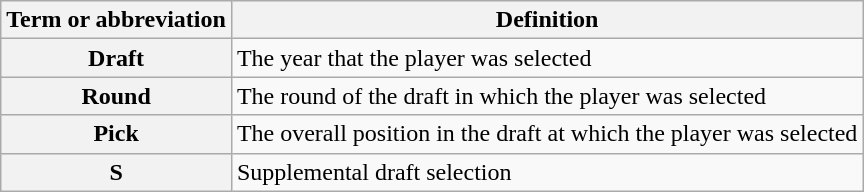<table class="wikitable">
<tr>
<th scope="col">Term or abbreviation</th>
<th scope="col">Definition</th>
</tr>
<tr>
<th scope="row">Draft</th>
<td>The year that the player was selected</td>
</tr>
<tr>
<th scope="row">Round</th>
<td>The round of the draft in which the player was selected</td>
</tr>
<tr>
<th scope="row">Pick</th>
<td>The overall position in the draft at which the player was selected<br></td>
</tr>
<tr>
<th scope="row">S</th>
<td>Supplemental draft selection</td>
</tr>
</table>
